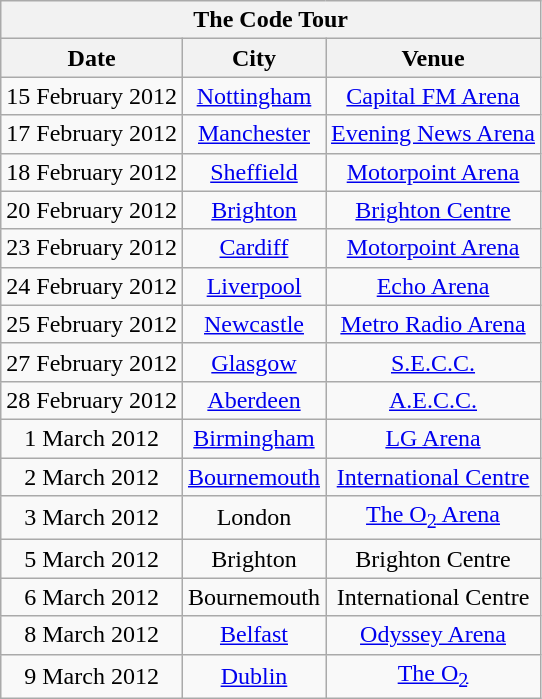<table class="wikitable collapsible collapsed" style="text-align:center;">
<tr>
<th colspan=4>The Code Tour</th>
</tr>
<tr>
<th>Date</th>
<th>City</th>
<th>Venue</th>
</tr>
<tr>
<td>15 February 2012</td>
<td><a href='#'>Nottingham</a></td>
<td><a href='#'>Capital FM Arena</a></td>
</tr>
<tr>
<td>17 February 2012</td>
<td><a href='#'>Manchester</a></td>
<td><a href='#'>Evening News Arena</a></td>
</tr>
<tr>
<td>18 February 2012</td>
<td><a href='#'>Sheffield</a></td>
<td><a href='#'>Motorpoint Arena</a></td>
</tr>
<tr>
<td>20 February 2012</td>
<td><a href='#'>Brighton</a></td>
<td><a href='#'>Brighton Centre</a></td>
</tr>
<tr>
<td>23 February 2012</td>
<td><a href='#'>Cardiff</a></td>
<td><a href='#'>Motorpoint Arena</a></td>
</tr>
<tr>
<td>24 February 2012</td>
<td><a href='#'>Liverpool</a></td>
<td><a href='#'>Echo Arena</a></td>
</tr>
<tr>
<td>25 February 2012</td>
<td><a href='#'>Newcastle</a></td>
<td><a href='#'>Metro Radio Arena</a></td>
</tr>
<tr>
<td>27 February 2012</td>
<td><a href='#'>Glasgow</a></td>
<td><a href='#'>S.E.C.C.</a></td>
</tr>
<tr>
<td>28 February 2012</td>
<td><a href='#'>Aberdeen</a></td>
<td><a href='#'>A.E.C.C.</a></td>
</tr>
<tr>
<td>1 March 2012</td>
<td><a href='#'>Birmingham</a></td>
<td><a href='#'>LG Arena</a></td>
</tr>
<tr>
<td>2 March 2012</td>
<td><a href='#'>Bournemouth</a></td>
<td><a href='#'>International Centre</a></td>
</tr>
<tr>
<td>3 March 2012</td>
<td>London</td>
<td><a href='#'>The O<sub>2</sub> Arena</a></td>
</tr>
<tr>
<td>5 March 2012</td>
<td>Brighton</td>
<td>Brighton Centre</td>
</tr>
<tr>
<td>6 March 2012</td>
<td>Bournemouth</td>
<td>International Centre</td>
</tr>
<tr>
<td>8 March 2012</td>
<td><a href='#'>Belfast</a></td>
<td><a href='#'>Odyssey Arena</a></td>
</tr>
<tr>
<td>9 March 2012</td>
<td><a href='#'>Dublin</a></td>
<td><a href='#'>The O<sub>2</sub></a></td>
</tr>
</table>
